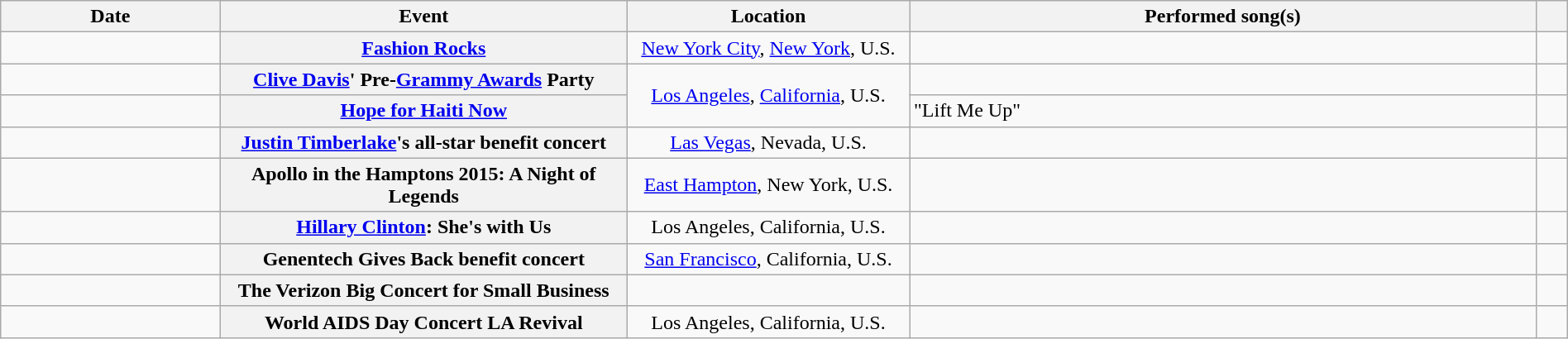<table class="wikitable sortable plainrowheaders" style="text-align:center;" width="100%">
<tr>
<th scope="col" width="14%">Date</th>
<th scope="col" width="26%">Event</th>
<th scope="col" width="18%">Location</th>
<th scope="col" width="40%">Performed song(s)</th>
<th class="unsortable" scope="col" width="2%"></th>
</tr>
<tr>
<td></td>
<th scope="row"><a href='#'>Fashion Rocks</a></th>
<td><a href='#'>New York City</a>, <a href='#'>New York</a>, U.S.</td>
<td></td>
<td></td>
</tr>
<tr>
<td></td>
<th scope="row"><a href='#'>Clive Davis</a>' Pre-<a href='#'>Grammy Awards</a> Party</th>
<td rowspan="2"><a href='#'>Los Angeles</a>, <a href='#'>California</a>, U.S.</td>
<td></td>
<td></td>
</tr>
<tr>
<td></td>
<th scope="row"><a href='#'>Hope for Haiti Now</a></th>
<td scope="row" style="text-align:left;">"Lift Me Up"</td>
<td></td>
</tr>
<tr>
<td></td>
<th scope="row"><a href='#'>Justin Timberlake</a>'s all-star benefit concert</th>
<td><a href='#'>Las Vegas</a>, Nevada, U.S.</td>
<td></td>
<td></td>
</tr>
<tr>
<td></td>
<th scope="row">Apollo in the Hamptons 2015: A Night of Legends</th>
<td><a href='#'>East Hampton</a>, New York, U.S.</td>
<td></td>
<td></td>
</tr>
<tr>
<td></td>
<th scope="row"><a href='#'>Hillary Clinton</a>: She's with Us</th>
<td>Los Angeles, California, U.S.</td>
<td></td>
<td></td>
</tr>
<tr>
<td></td>
<th scope="row">Genentech Gives Back benefit concert</th>
<td><a href='#'>San Francisco</a>, California, U.S.</td>
<td></td>
<td></td>
</tr>
<tr>
<td></td>
<th scope="row">The Verizon Big Concert for Small Business</th>
<td></td>
<td></td>
<td></td>
</tr>
<tr>
<td></td>
<th scope="row">World AIDS Day Concert LA Revival</th>
<td>Los Angeles, California, U.S.</td>
<td></td>
<td></td>
</tr>
</table>
